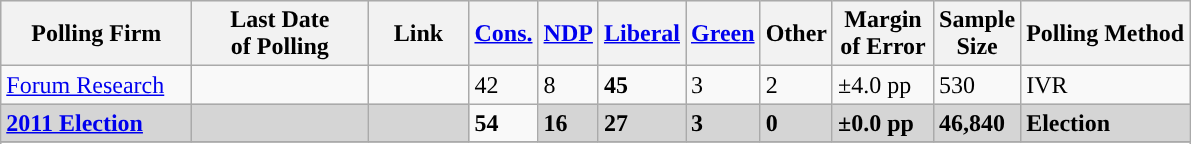<table class="wikitable sortable">
<tr style="background:#e9e9e9;">
<th style="width:120px">Polling Firm</th>
<th style="width:110px">Last Date<br>of Polling</th>
<th style="width:60px" class="unsortable">Link</th>
<th style="background-color:"><strong><a href='#'>Cons.</a></strong></th>
<th style="background-color:"><strong><a href='#'>NDP</a></strong></th>
<th style="background-color:"><strong><a href='#'>Liberal</a></strong></th>
<th style="background-color:"><strong><a href='#'>Green</a></strong></th>
<th style="background-color:"><strong>Other</strong></th>
<th style="width:60px;" class=unsortable>Margin<br>of Error</th>
<th style="width:50px;" class=unsortable>Sample<br>Size</th>
<th class=unsortable>Polling Method</th>
</tr>
<tr>
<td><a href='#'>Forum Research</a></td>
<td></td>
<td></td>
<td>42</td>
<td>8</td>
<td><strong>45</strong></td>
<td>3</td>
<td>2</td>
<td>±4.0 pp</td>
<td>530</td>
<td>IVR</td>
</tr>
<tr>
<td style="background:#D5D5D5"><strong><a href='#'>2011 Election</a></strong></td>
<td style="background:#D5D5D5"><strong></strong></td>
<td style="background:#D5D5D5"></td>
<td><strong>54</strong></td>
<td style="background:#D5D5D5"><strong>16</strong></td>
<td style="background:#D5D5D5"><strong>27</strong></td>
<td style="background:#D5D5D5"><strong>3</strong></td>
<td style="background:#D5D5D5"><strong>0</strong></td>
<td style="background:#D5D5D5"><strong>±0.0 pp</strong></td>
<td style="background:#D5D5D5"><strong>46,840</strong></td>
<td style="background:#D5D5D5"><strong>Election</strong></td>
</tr>
<tr>
</tr>
<tr>
</tr>
</table>
